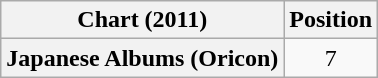<table class="wikitable plainrowheaders">
<tr>
<th>Chart (2011)</th>
<th>Position</th>
</tr>
<tr>
<th scope="row">Japanese Albums (Oricon)</th>
<td style="text-align:center;">7</td>
</tr>
</table>
